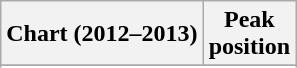<table class="wikitable sortable">
<tr>
<th align="left">Chart (2012–2013)</th>
<th align="center">Peak<br>position</th>
</tr>
<tr>
</tr>
<tr>
</tr>
<tr>
</tr>
<tr>
</tr>
<tr>
</tr>
</table>
